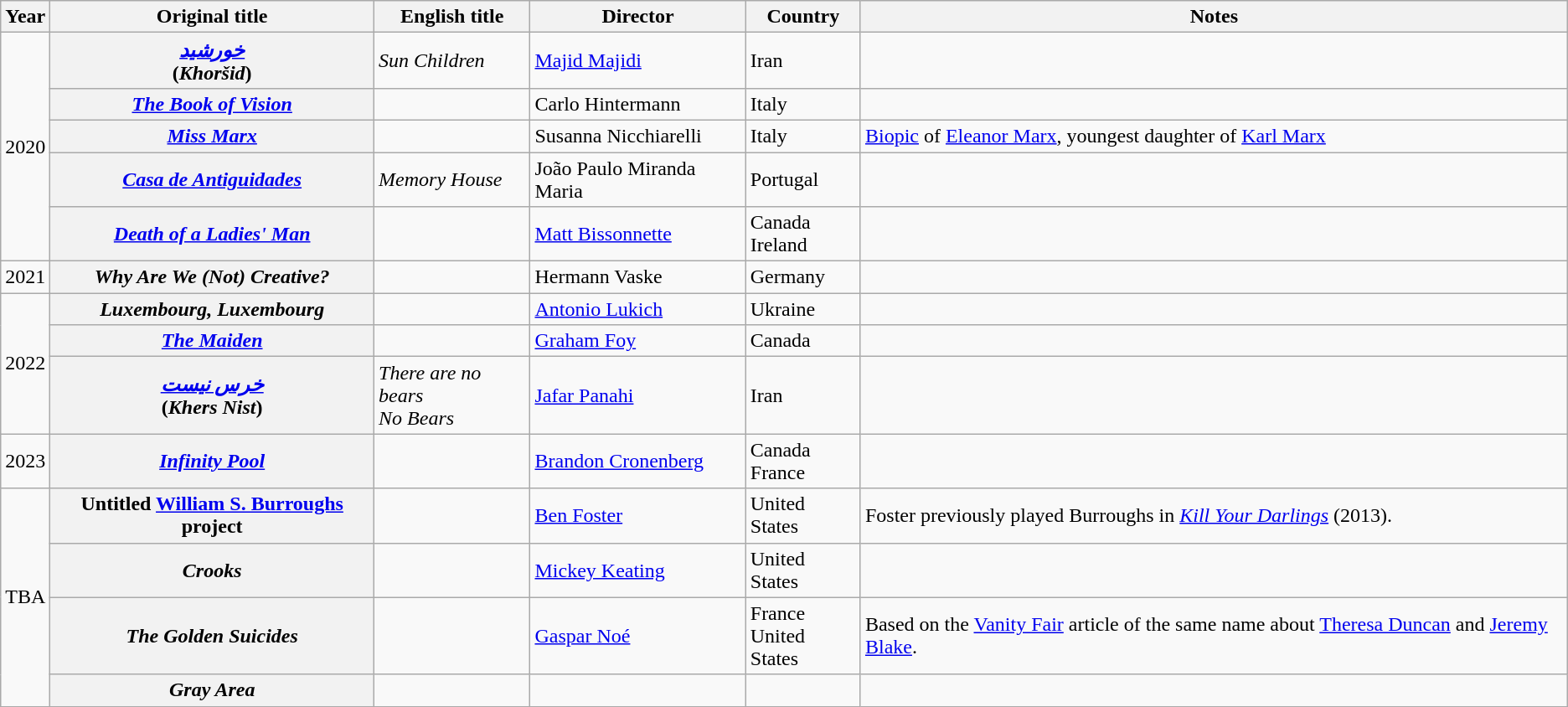<table class="wikitable sortable plainrowheaders">
<tr>
<th scope="col">Year</th>
<th scope="col">Original title</th>
<th scope="col">English title</th>
<th scope="col">Director</th>
<th scope="col">Country</th>
<th scope="col">Notes</th>
</tr>
<tr>
<td rowspan="5">2020</td>
<th scope="row"><em><a href='#'>خورشید</a></em><br>(<em>Khoršid</em>)</th>
<td><em>Sun Children</em></td>
<td><a href='#'>Majid Majidi</a></td>
<td>Iran</td>
<td></td>
</tr>
<tr>
<th scope="row"><em><a href='#'>The Book of Vision</a></em></th>
<td></td>
<td>Carlo Hintermann</td>
<td>Italy</td>
<td></td>
</tr>
<tr>
<th scope="row"><em><a href='#'>Miss Marx</a></em></th>
<td></td>
<td>Susanna Nicchiarelli</td>
<td>Italy</td>
<td><a href='#'>Biopic</a> of <a href='#'>Eleanor Marx</a>, youngest daughter of <a href='#'>Karl Marx</a></td>
</tr>
<tr>
<th scope="row"><em><a href='#'>Casa de Antiguidades</a></em></th>
<td><em>Memory House</em></td>
<td>João Paulo Miranda Maria</td>
<td>Portugal</td>
<td></td>
</tr>
<tr>
<th scope="row"><em><a href='#'>Death of a Ladies' Man</a></em></th>
<td></td>
<td><a href='#'>Matt Bissonnette</a></td>
<td>Canada<br>Ireland</td>
<td></td>
</tr>
<tr>
<td>2021</td>
<th scope="row"><em>Why Are We (Not) Creative?</em></th>
<td></td>
<td>Hermann Vaske</td>
<td>Germany</td>
<td></td>
</tr>
<tr>
<td rowspan="3">2022</td>
<th scope="row"><em>Luxembourg, Luxembourg</em></th>
<td></td>
<td><a href='#'>Antonio Lukich</a></td>
<td>Ukraine</td>
<td></td>
</tr>
<tr>
<th scope="row"><em><a href='#'>The Maiden</a></em></th>
<td></td>
<td><a href='#'>Graham Foy</a></td>
<td>Canada</td>
<td></td>
</tr>
<tr>
<th scope="row"><em><a href='#'>خرس نیست</a></em><br>(<em>Khers Nist</em>)</th>
<td><em>There are no bears</em><br><em>No Bears</em></td>
<td><a href='#'>Jafar Panahi</a></td>
<td>Iran</td>
<td></td>
</tr>
<tr>
<td>2023</td>
<th scope="row"><em><a href='#'>Infinity Pool</a></em></th>
<td></td>
<td><a href='#'>Brandon Cronenberg</a></td>
<td>Canada<br>France</td>
<td></td>
</tr>
<tr>
<td rowspan="4">TBA</td>
<th scope="row">Untitled <a href='#'>William S. Burroughs</a> project</th>
<td></td>
<td><a href='#'>Ben Foster</a></td>
<td>United States</td>
<td>Foster previously played Burroughs in <em><a href='#'>Kill Your Darlings</a></em> (2013).</td>
</tr>
<tr>
<th scope="row"><em>Crooks</em></th>
<td></td>
<td><a href='#'>Mickey Keating</a></td>
<td>United States</td>
<td></td>
</tr>
<tr>
<th scope="row"><em>The Golden Suicides</em></th>
<td></td>
<td><a href='#'>Gaspar Noé</a></td>
<td>France<br>United States</td>
<td>Based on the <a href='#'>Vanity Fair</a> article of the same name about <a href='#'>Theresa Duncan</a> and <a href='#'>Jeremy Blake</a>.</td>
</tr>
<tr>
<th scope="row"><em>Gray Area</em></th>
<td></td>
<td></td>
<td></td>
<td></td>
</tr>
</table>
